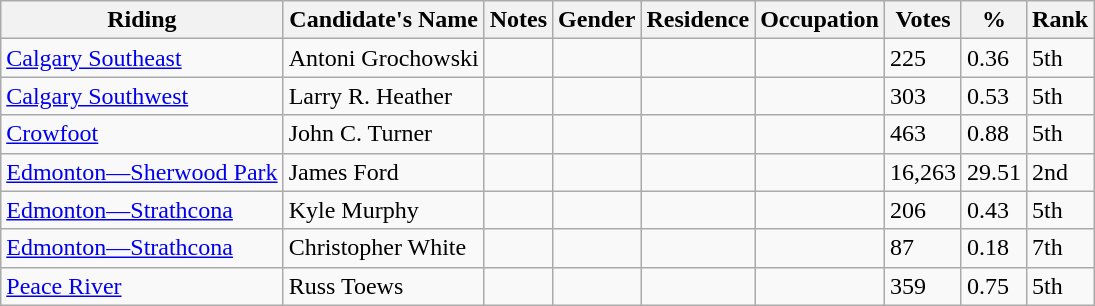<table class="wikitable" border="1">
<tr>
<th>Riding</th>
<th>Candidate's Name</th>
<th>Notes</th>
<th>Gender</th>
<th>Residence</th>
<th>Occupation</th>
<th>Votes</th>
<th>%</th>
<th>Rank</th>
</tr>
<tr>
<td><a href='#'>Calgary Southeast</a></td>
<td>Antoni Grochowski</td>
<td></td>
<td></td>
<td></td>
<td></td>
<td>225</td>
<td>0.36</td>
<td>5th</td>
</tr>
<tr>
<td><a href='#'>Calgary Southwest</a></td>
<td>Larry R. Heather</td>
<td></td>
<td></td>
<td></td>
<td></td>
<td>303</td>
<td>0.53</td>
<td>5th</td>
</tr>
<tr>
<td><a href='#'>Crowfoot</a></td>
<td>John C. Turner</td>
<td></td>
<td></td>
<td></td>
<td></td>
<td>463</td>
<td>0.88</td>
<td>5th</td>
</tr>
<tr>
<td><a href='#'>Edmonton—Sherwood Park</a></td>
<td>James Ford</td>
<td></td>
<td></td>
<td></td>
<td></td>
<td>16,263</td>
<td>29.51</td>
<td>2nd</td>
</tr>
<tr>
<td><a href='#'>Edmonton—Strathcona</a></td>
<td>Kyle Murphy</td>
<td></td>
<td></td>
<td></td>
<td></td>
<td>206</td>
<td>0.43</td>
<td>5th</td>
</tr>
<tr>
<td><a href='#'>Edmonton—Strathcona</a></td>
<td>Christopher White</td>
<td></td>
<td></td>
<td></td>
<td></td>
<td>87</td>
<td>0.18</td>
<td>7th</td>
</tr>
<tr>
<td><a href='#'>Peace River</a></td>
<td>Russ Toews</td>
<td></td>
<td></td>
<td></td>
<td></td>
<td>359</td>
<td>0.75</td>
<td>5th</td>
</tr>
</table>
